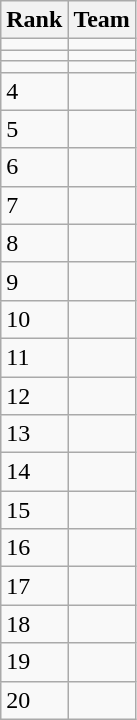<table class="wikitable">
<tr>
<th>Rank</th>
<th>Team</th>
</tr>
<tr>
<td></td>
<td align=left></td>
</tr>
<tr>
<td></td>
<td align=left></td>
</tr>
<tr>
<td></td>
<td align=left></td>
</tr>
<tr>
<td>4</td>
<td align=left></td>
</tr>
<tr>
<td>5</td>
<td align=left></td>
</tr>
<tr>
<td>6</td>
<td align=left></td>
</tr>
<tr>
<td>7</td>
<td align=left></td>
</tr>
<tr>
<td>8</td>
<td align=left></td>
</tr>
<tr>
<td>9</td>
<td align=left></td>
</tr>
<tr>
<td>10</td>
<td align=left></td>
</tr>
<tr>
<td>11</td>
<td align=left></td>
</tr>
<tr>
<td>12</td>
<td align=left></td>
</tr>
<tr>
<td>13</td>
<td align=left></td>
</tr>
<tr>
<td>14</td>
<td align=left></td>
</tr>
<tr>
<td>15</td>
<td align=left></td>
</tr>
<tr>
<td>16</td>
<td align=left></td>
</tr>
<tr>
<td>17</td>
<td align=left></td>
</tr>
<tr>
<td>18</td>
<td align=left></td>
</tr>
<tr>
<td>19</td>
<td align=left></td>
</tr>
<tr>
<td>20</td>
<td align=left></td>
</tr>
</table>
